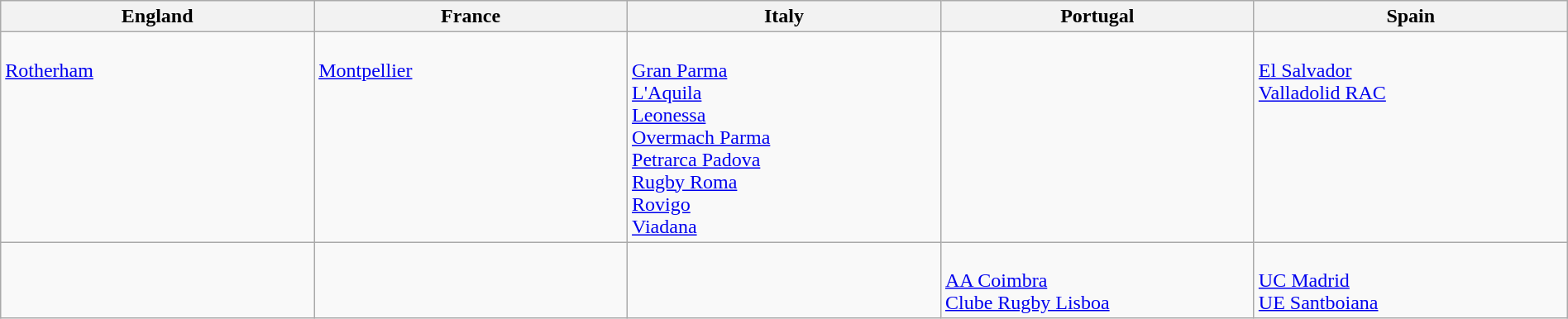<table class="wikitable" style="width:100%;">
<tr>
<th width=20%> England</th>
<th width=20%> France</th>
<th width=20%> Italy</th>
<th width=20%> Portugal</th>
<th width=20%> Spain</th>
</tr>
<tr valign=top>
<td><br><a href='#'>Rotherham</a></td>
<td><br><a href='#'>Montpellier</a></td>
<td><br><a href='#'>Gran Parma</a><br>
<a href='#'>L'Aquila</a><br>
<a href='#'>Leonessa</a><br>
<a href='#'>Overmach Parma</a><br>
<a href='#'>Petrarca Padova</a><br>
<a href='#'>Rugby Roma</a><br>
<a href='#'>Rovigo</a><br>
<a href='#'>Viadana</a></td>
<td></td>
<td><br><a href='#'>El Salvador</a><br>
<a href='#'>Valladolid RAC</a></td>
</tr>
<tr valign=top>
<td></td>
<td></td>
<td></td>
<td><br><a href='#'>AA Coimbra</a><br>
<a href='#'>Clube Rugby Lisboa</a></td>
<td><br><a href='#'>UC Madrid</a><br>
<a href='#'>UE Santboiana</a></td>
</tr>
</table>
